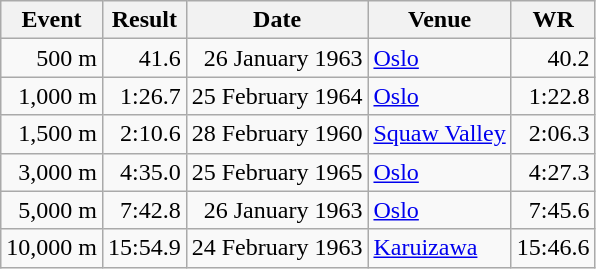<table class="wikitable">
<tr>
<th>Event</th>
<th>Result</th>
<th>Date</th>
<th>Venue</th>
<th>WR</th>
</tr>
<tr align="right">
<td>500 m</td>
<td>41.6</td>
<td>26 January 1963</td>
<td align="left"><a href='#'>Oslo</a></td>
<td>40.2</td>
</tr>
<tr align="right">
<td>1,000 m</td>
<td>1:26.7</td>
<td>25 February 1964</td>
<td align="left"><a href='#'>Oslo</a></td>
<td>1:22.8</td>
</tr>
<tr align="right">
<td>1,500 m</td>
<td>2:10.6</td>
<td>28 February 1960</td>
<td align="left"><a href='#'>Squaw Valley</a></td>
<td>2:06.3</td>
</tr>
<tr align="right">
<td>3,000 m</td>
<td>4:35.0</td>
<td>25 February 1965</td>
<td align="left"><a href='#'>Oslo</a></td>
<td>4:27.3</td>
</tr>
<tr align="right">
<td>5,000 m</td>
<td>7:42.8</td>
<td>26 January 1963</td>
<td align="left"><a href='#'>Oslo</a></td>
<td>7:45.6</td>
</tr>
<tr align="right">
<td>10,000 m</td>
<td>15:54.9</td>
<td>24 February 1963</td>
<td align="left"><a href='#'>Karuizawa</a></td>
<td>15:46.6</td>
</tr>
</table>
